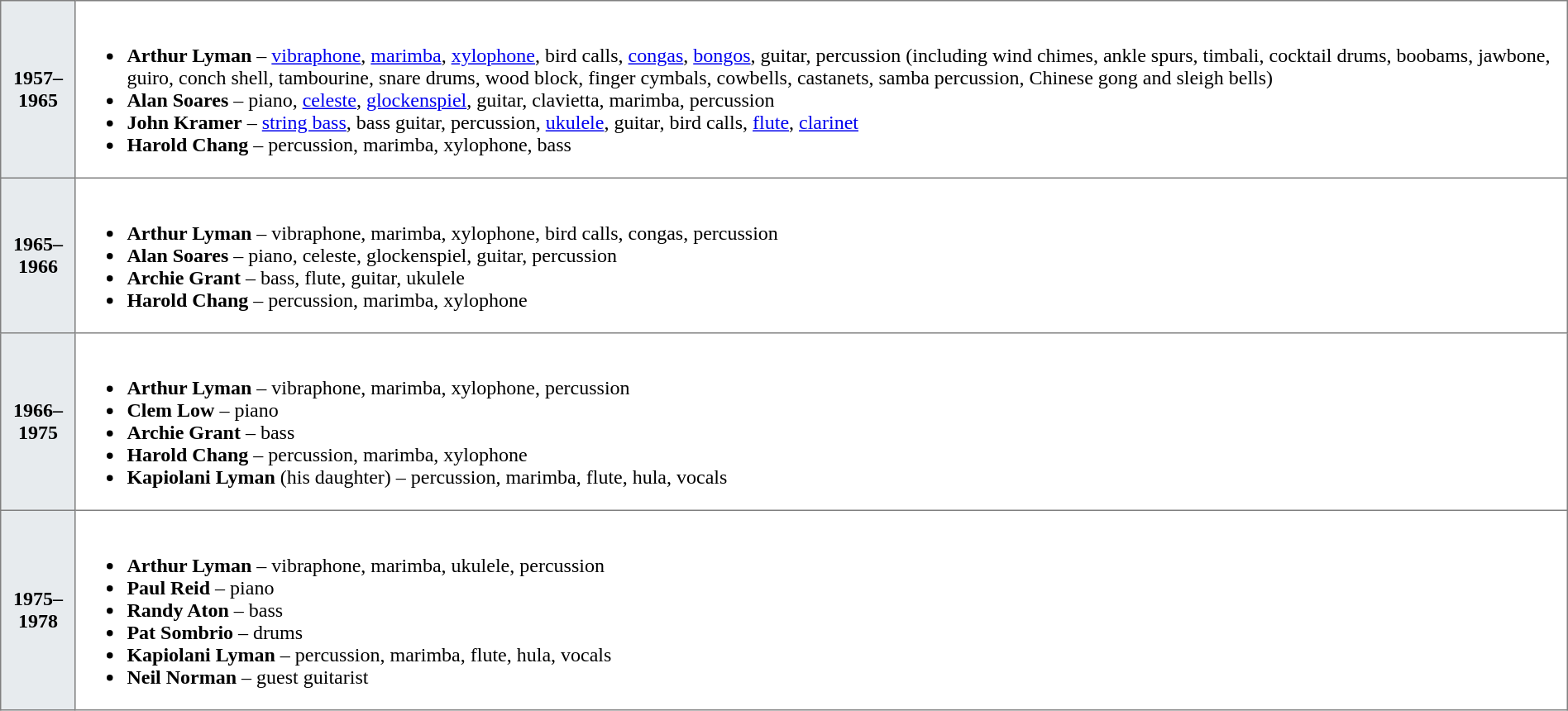<table class="toccolours" border=1 style="border-collapse: collapse">
<tr>
<th style="background:#e7ebee;">1957–1965</th>
<td><br><ul><li><strong>Arthur Lyman</strong> – <a href='#'>vibraphone</a>, <a href='#'>marimba</a>, <a href='#'>xylophone</a>, bird calls, <a href='#'>congas</a>, <a href='#'>bongos</a>, guitar, percussion (including wind chimes, ankle spurs, timbali, cocktail drums, boobams, jawbone, guiro, conch shell, tambourine, snare drums, wood block, finger cymbals, cowbells, castanets, samba percussion, Chinese gong and sleigh bells)</li><li><strong>Alan Soares</strong> – piano, <a href='#'>celeste</a>, <a href='#'>glockenspiel</a>, guitar, clavietta, marimba, percussion</li><li><strong>John Kramer</strong> – <a href='#'>string bass</a>, bass guitar, percussion, <a href='#'>ukulele</a>, guitar, bird calls, <a href='#'>flute</a>, <a href='#'>clarinet</a></li><li><strong>Harold Chang</strong> – percussion, marimba, xylophone, bass</li></ul></td>
</tr>
<tr>
<th style="background:#e7ebee;">1965–1966</th>
<td><br><ul><li><strong>Arthur Lyman</strong> – vibraphone, marimba, xylophone, bird calls, congas, percussion</li><li><strong>Alan Soares</strong> – piano, celeste, glockenspiel, guitar, percussion</li><li><strong>Archie Grant</strong> – bass, flute, guitar, ukulele</li><li><strong>Harold Chang</strong> – percussion, marimba, xylophone</li></ul></td>
</tr>
<tr>
<th style="background:#e7ebee;">1966–1975</th>
<td><br><ul><li><strong>Arthur Lyman</strong> – vibraphone, marimba, xylophone, percussion</li><li><strong>Clem Low</strong> – piano</li><li><strong>Archie Grant</strong> – bass</li><li><strong>Harold Chang</strong> – percussion, marimba, xylophone</li><li><strong>Kapiolani Lyman</strong> (his daughter) – percussion, marimba, flute, hula, vocals</li></ul></td>
</tr>
<tr>
<th style="background:#e7ebee;">1975–1978</th>
<td><br><ul><li><strong>Arthur Lyman</strong> – vibraphone, marimba, ukulele, percussion</li><li><strong>Paul Reid</strong> – piano</li><li><strong>Randy Aton</strong> – bass</li><li><strong>Pat Sombrio</strong> – drums</li><li><strong>Kapiolani Lyman</strong> – percussion, marimba, flute, hula, vocals</li><li><strong>Neil Norman</strong> – guest guitarist</li></ul></td>
</tr>
</table>
